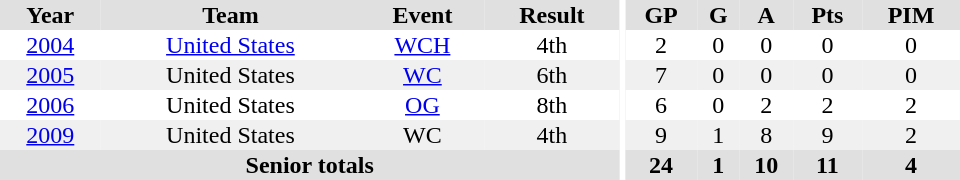<table border="0" cellpadding="1" cellspacing="0" ID="Table3" style="text-align:center; width:40em">
<tr ALIGN="center" bgcolor="#e0e0e0">
<th>Year</th>
<th>Team</th>
<th>Event</th>
<th>Result</th>
<th rowspan="99" bgcolor="#ffffff"></th>
<th>GP</th>
<th>G</th>
<th>A</th>
<th>Pts</th>
<th>PIM</th>
</tr>
<tr>
<td><a href='#'>2004</a></td>
<td><a href='#'>United States</a></td>
<td><a href='#'>WCH</a></td>
<td>4th</td>
<td>2</td>
<td>0</td>
<td>0</td>
<td>0</td>
<td>0</td>
</tr>
<tr bgcolor="#f0f0f0">
<td><a href='#'>2005</a></td>
<td>United States</td>
<td><a href='#'>WC</a></td>
<td>6th</td>
<td>7</td>
<td>0</td>
<td>0</td>
<td>0</td>
<td>0</td>
</tr>
<tr>
<td><a href='#'>2006</a></td>
<td>United States</td>
<td><a href='#'>OG</a></td>
<td>8th</td>
<td>6</td>
<td>0</td>
<td>2</td>
<td>2</td>
<td>2</td>
</tr>
<tr bgcolor="#f0f0f0">
<td><a href='#'>2009</a></td>
<td>United States</td>
<td>WC</td>
<td>4th</td>
<td>9</td>
<td>1</td>
<td>8</td>
<td>9</td>
<td>2</td>
</tr>
<tr bgcolor="#e0e0e0">
<th colspan="4">Senior totals</th>
<th>24</th>
<th>1</th>
<th>10</th>
<th>11</th>
<th>4</th>
</tr>
</table>
